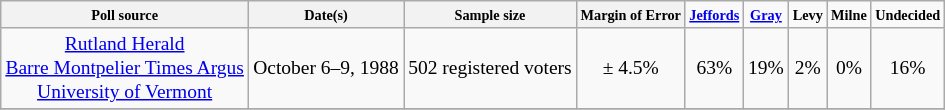<table class="wikitable" style="text-align:center;font-size:small;">
<tr>
<th style="font-size:88%"><small>Poll source</small></th>
<th style="font-size:88%"><small>Date(s)</small></th>
<th style="font-size:88%"><small>Sample size</small></th>
<th style="font-size:88%"><small>Margin of Error</small></th>
<td style="font-size:88%"><small><strong><a href='#'>Jeffords</a></strong></small></td>
<td style="font-size:88%"><small><strong><a href='#'>Gray</a></strong></small></td>
<td style="font-size:88%"><small><strong>Levy</strong></small></td>
<td style="font-size:88%"><small><strong>Milne</strong></small></td>
<td style="font-size:88%"><small><strong>Undecided</strong></small></td>
</tr>
<tr>
<td><a href='#'>Rutland Herald</a> <br> <a href='#'>Barre Montpelier Times Argus</a> <br> <a href='#'>University of Vermont</a></td>
<td>October 6–9, 1988</td>
<td>502 registered voters</td>
<td>± 4.5%</td>
<td>63%<em><strong></td>
<td>19%</td>
<td>2%</td>
<td>0%</td>
<td>16%</td>
</tr>
<tr>
</tr>
</table>
